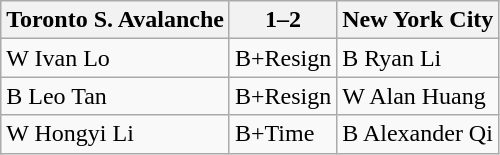<table class="wikitable">
<tr>
<th>Toronto S. Avalanche</th>
<th>1–2</th>
<th>New York City</th>
</tr>
<tr>
<td>W Ivan Lo</td>
<td>B+Resign</td>
<td>B Ryan Li</td>
</tr>
<tr>
<td>B Leo Tan</td>
<td>B+Resign</td>
<td>W Alan Huang</td>
</tr>
<tr>
<td>W Hongyi Li</td>
<td>B+Time</td>
<td>B Alexander Qi</td>
</tr>
</table>
